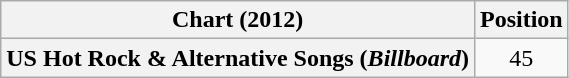<table class="wikitable plainrowheaders" style="text-align:center">
<tr>
<th scope="col">Chart (2012)</th>
<th scope="col">Position</th>
</tr>
<tr>
<th scope="row">US Hot Rock & Alternative Songs (<em>Billboard</em>)</th>
<td>45</td>
</tr>
</table>
